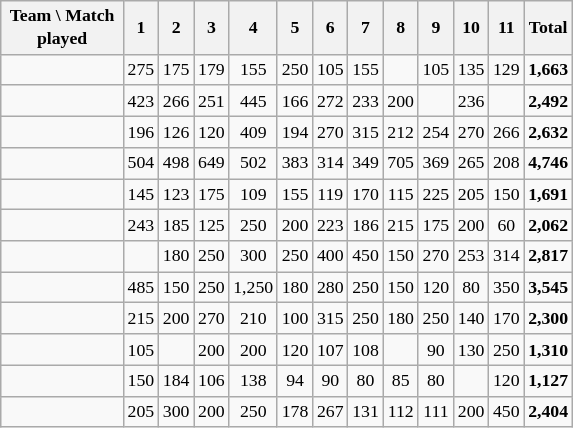<table class="wikitable sortable" style="font-size: 74%; text-align:center;">
<tr>
<th style="width:76px;">Team \ Match played</th>
<th align=center>1</th>
<th align=center>2</th>
<th align=center>3</th>
<th align=center>4</th>
<th align=center>5</th>
<th align=center>6</th>
<th align=center>7</th>
<th align=center>8</th>
<th align=center>9</th>
<th align=center>10</th>
<th align=center>11</th>
<th align=center>Total</th>
</tr>
<tr align=center>
<td align=left></td>
<td>275</td>
<td>175</td>
<td>179</td>
<td>155</td>
<td>250</td>
<td>105</td>
<td>155</td>
<td></td>
<td>105</td>
<td>135</td>
<td>129</td>
<td><strong>1,663</strong></td>
</tr>
<tr align=center>
<td align=left></td>
<td>423</td>
<td>266</td>
<td>251</td>
<td>445</td>
<td>166</td>
<td>272</td>
<td>233</td>
<td>200</td>
<td></td>
<td>236</td>
<td></td>
<td><strong>2,492</strong></td>
</tr>
<tr align=center>
<td align=left></td>
<td>196</td>
<td>126</td>
<td>120</td>
<td>409</td>
<td>194</td>
<td>270</td>
<td>315</td>
<td>212</td>
<td>254</td>
<td>270</td>
<td>266</td>
<td><strong>2,632</strong></td>
</tr>
<tr align=center>
<td align=left></td>
<td>504</td>
<td>498</td>
<td>649</td>
<td>502</td>
<td>383</td>
<td>314</td>
<td>349</td>
<td>705</td>
<td>369</td>
<td>265</td>
<td>208</td>
<td><strong>4,746</strong></td>
</tr>
<tr align=center>
<td align=left></td>
<td>145</td>
<td>123</td>
<td>175</td>
<td>109</td>
<td>155</td>
<td>119</td>
<td>170</td>
<td>115</td>
<td>225</td>
<td>205</td>
<td>150</td>
<td><strong>1,691</strong></td>
</tr>
<tr align=center>
<td align=left></td>
<td>243</td>
<td>185</td>
<td>125</td>
<td>250</td>
<td>200</td>
<td>223</td>
<td>186</td>
<td>215</td>
<td>175</td>
<td>200</td>
<td>60</td>
<td><strong>2,062</strong></td>
</tr>
<tr align=center>
<td align=left></td>
<td></td>
<td>180</td>
<td>250</td>
<td>300</td>
<td>250</td>
<td>400</td>
<td>450</td>
<td>150</td>
<td>270</td>
<td>253</td>
<td>314</td>
<td><strong>2,817</strong></td>
</tr>
<tr align=center>
<td align=left></td>
<td>485</td>
<td>150</td>
<td>250</td>
<td>1,250</td>
<td>180</td>
<td>280</td>
<td>250</td>
<td>150</td>
<td>120</td>
<td>80</td>
<td>350</td>
<td><strong>3,545</strong></td>
</tr>
<tr align=center>
<td align=left></td>
<td>215</td>
<td>200</td>
<td>270</td>
<td>210</td>
<td>100</td>
<td>315</td>
<td>250</td>
<td>180</td>
<td>250</td>
<td>140</td>
<td>170</td>
<td><strong>2,300</strong></td>
</tr>
<tr align=center>
<td align=left></td>
<td>105</td>
<td></td>
<td>200</td>
<td>200</td>
<td>120</td>
<td>107</td>
<td>108</td>
<td></td>
<td>90</td>
<td>130</td>
<td>250</td>
<td><strong>1,310</strong></td>
</tr>
<tr align=center>
<td align=left></td>
<td>150</td>
<td>184</td>
<td>106</td>
<td>138</td>
<td>94</td>
<td>90</td>
<td>80</td>
<td>85</td>
<td>80</td>
<td></td>
<td>120</td>
<td><strong>1,127</strong></td>
</tr>
<tr align=center>
<td align=left></td>
<td>205</td>
<td>300</td>
<td>200</td>
<td>250</td>
<td>178</td>
<td>267</td>
<td>131</td>
<td>112</td>
<td>111</td>
<td>200</td>
<td>450</td>
<td><strong>2,404</strong></td>
</tr>
</table>
